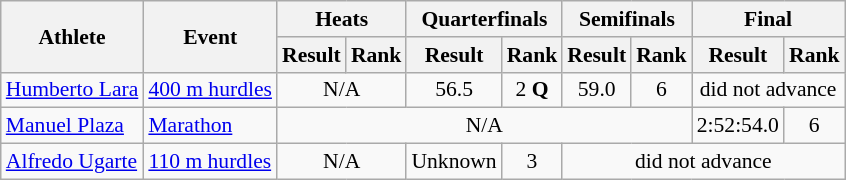<table class=wikitable style="font-size:90%">
<tr>
<th rowspan=2>Athlete</th>
<th rowspan=2>Event</th>
<th colspan=2>Heats</th>
<th colspan=2>Quarterfinals</th>
<th colspan=2>Semifinals</th>
<th colspan=2>Final</th>
</tr>
<tr>
<th>Result</th>
<th>Rank</th>
<th>Result</th>
<th>Rank</th>
<th>Result</th>
<th>Rank</th>
<th>Result</th>
<th>Rank</th>
</tr>
<tr>
<td><a href='#'>Humberto Lara</a></td>
<td><a href='#'>400 m hurdles</a></td>
<td align=center colspan=2>N/A</td>
<td align=center>56.5</td>
<td align=center>2 <strong>Q</strong></td>
<td align=center>59.0</td>
<td align=center>6</td>
<td align=center colspan=2>did not advance</td>
</tr>
<tr>
<td><a href='#'>Manuel Plaza</a></td>
<td><a href='#'>Marathon</a></td>
<td align=center colspan=6>N/A</td>
<td align=center>2:52:54.0</td>
<td align=center>6</td>
</tr>
<tr>
<td><a href='#'>Alfredo Ugarte</a></td>
<td><a href='#'>110 m hurdles</a></td>
<td align=center colspan=2>N/A</td>
<td align=center>Unknown</td>
<td align=center>3</td>
<td align=center colspan=4>did not advance</td>
</tr>
</table>
